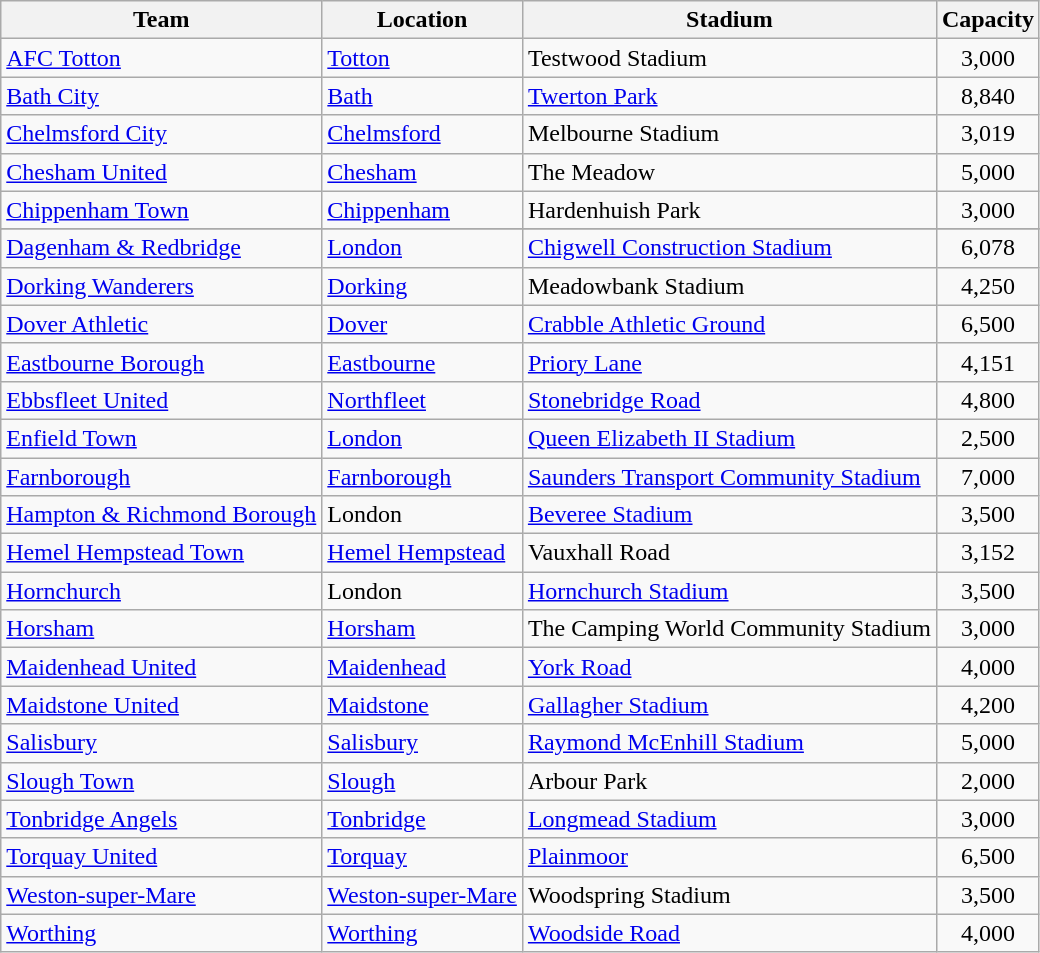<table class="wikitable sortable">
<tr>
<th>Team</th>
<th>Location</th>
<th>Stadium</th>
<th>Capacity</th>
</tr>
<tr>
<td><a href='#'>AFC Totton</a></td>
<td><a href='#'>Totton</a></td>
<td>Testwood Stadium</td>
<td align="center">3,000</td>
</tr>
<tr>
<td><a href='#'>Bath City</a></td>
<td><a href='#'>Bath</a> </td>
<td><a href='#'>Twerton Park</a></td>
<td align="center">8,840</td>
</tr>
<tr>
<td><a href='#'>Chelmsford City</a></td>
<td><a href='#'>Chelmsford</a></td>
<td>Melbourne Stadium</td>
<td align="center">3,019</td>
</tr>
<tr>
<td><a href='#'>Chesham United</a></td>
<td><a href='#'>Chesham</a></td>
<td>The Meadow</td>
<td align="center">5,000</td>
</tr>
<tr>
<td><a href='#'>Chippenham Town</a></td>
<td><a href='#'>Chippenham</a></td>
<td>Hardenhuish Park</td>
<td align="center">3,000</td>
</tr>
<tr>
</tr>
<tr>
<td><a href='#'>Dagenham & Redbridge</a></td>
<td><a href='#'>London</a> </td>
<td><a href='#'>Chigwell Construction Stadium</a></td>
<td align="center">6,078</td>
</tr>
<tr>
<td><a href='#'>Dorking Wanderers</a></td>
<td><a href='#'>Dorking</a></td>
<td>Meadowbank Stadium</td>
<td align="center">4,250</td>
</tr>
<tr>
<td><a href='#'>Dover Athletic</a></td>
<td><a href='#'>Dover</a></td>
<td><a href='#'>Crabble Athletic Ground</a></td>
<td align="center">6,500</td>
</tr>
<tr>
<td><a href='#'>Eastbourne Borough</a></td>
<td><a href='#'>Eastbourne</a></td>
<td><a href='#'>Priory Lane</a></td>
<td align="center">4,151</td>
</tr>
<tr>
<td><a href='#'>Ebbsfleet United</a></td>
<td><a href='#'>Northfleet</a></td>
<td><a href='#'>Stonebridge Road</a></td>
<td align="center">4,800</td>
</tr>
<tr>
<td><a href='#'>Enfield Town</a></td>
<td><a href='#'>London</a> </td>
<td><a href='#'>Queen Elizabeth II Stadium</a></td>
<td align="center">2,500</td>
</tr>
<tr>
<td><a href='#'>Farnborough</a></td>
<td><a href='#'>Farnborough</a></td>
<td><a href='#'>Saunders Transport Community Stadium</a></td>
<td align="center">7,000</td>
</tr>
<tr>
<td><a href='#'>Hampton & Richmond Borough</a></td>
<td>London </td>
<td><a href='#'>Beveree Stadium</a></td>
<td align="center">3,500</td>
</tr>
<tr>
<td><a href='#'>Hemel Hempstead Town</a></td>
<td><a href='#'>Hemel Hempstead</a></td>
<td>Vauxhall Road</td>
<td align="center">3,152</td>
</tr>
<tr>
<td><a href='#'>Hornchurch</a></td>
<td>London </td>
<td><a href='#'>Hornchurch Stadium</a></td>
<td align="center">3,500</td>
</tr>
<tr>
<td><a href='#'>Horsham</a></td>
<td><a href='#'>Horsham</a></td>
<td>The Camping World Community Stadium</td>
<td style="text-align:center;">3,000</td>
</tr>
<tr>
<td><a href='#'>Maidenhead United</a></td>
<td><a href='#'>Maidenhead</a></td>
<td><a href='#'>York Road</a></td>
<td align="center">4,000</td>
</tr>
<tr>
<td><a href='#'>Maidstone United</a></td>
<td><a href='#'>Maidstone</a></td>
<td><a href='#'>Gallagher Stadium</a></td>
<td align="center">4,200</td>
</tr>
<tr>
<td><a href='#'>Salisbury</a></td>
<td><a href='#'>Salisbury</a></td>
<td><a href='#'>Raymond McEnhill Stadium</a></td>
<td align="center">5,000</td>
</tr>
<tr>
<td><a href='#'>Slough Town</a></td>
<td><a href='#'>Slough</a></td>
<td>Arbour Park</td>
<td align="center">2,000</td>
</tr>
<tr>
<td><a href='#'>Tonbridge Angels</a></td>
<td><a href='#'>Tonbridge</a></td>
<td><a href='#'>Longmead Stadium</a></td>
<td align="center">3,000</td>
</tr>
<tr>
<td><a href='#'>Torquay United</a></td>
<td><a href='#'>Torquay</a></td>
<td><a href='#'>Plainmoor</a></td>
<td align="center">6,500</td>
</tr>
<tr>
<td><a href='#'>Weston-super-Mare</a></td>
<td><a href='#'>Weston-super-Mare</a></td>
<td>Woodspring Stadium</td>
<td align="center">3,500</td>
</tr>
<tr>
<td><a href='#'>Worthing</a></td>
<td><a href='#'>Worthing</a></td>
<td><a href='#'>Woodside Road</a></td>
<td align=center>4,000</td>
</tr>
</table>
